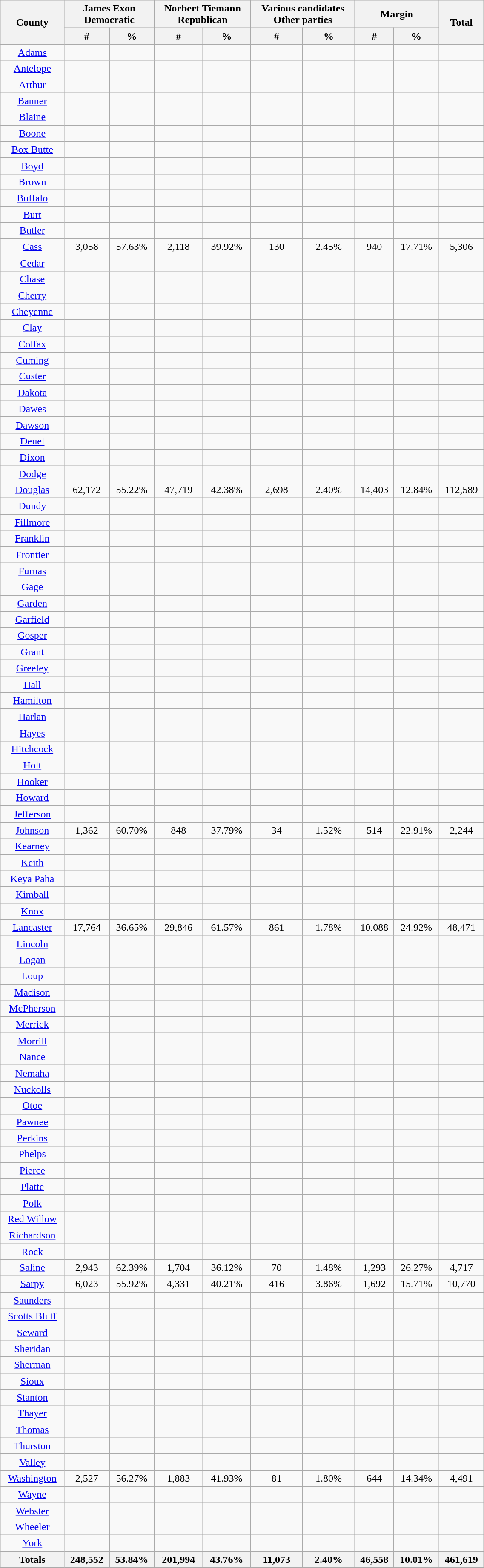<table width="60%" class="wikitable sortable">
<tr>
<th rowspan="2">County</th>
<th colspan="2">James Exon<br>Democratic</th>
<th colspan="2">Norbert Tiemann<br>Republican</th>
<th colspan="2">Various candidates<br>Other parties</th>
<th colspan="2">Margin</th>
<th rowspan="2">Total</th>
</tr>
<tr>
<th style="text-align:center;" data-sort-type="number">#</th>
<th style="text-align:center;" data-sort-type="number">%</th>
<th style="text-align:center;" data-sort-type="number">#</th>
<th style="text-align:center;" data-sort-type="number">%</th>
<th style="text-align:center;" data-sort-type="number">#</th>
<th style="text-align:center;" data-sort-type="number">%</th>
<th style="text-align:center;" data-sort-type="number">#</th>
<th style="text-align:center;" data-sort-type="number">%</th>
</tr>
<tr style="text-align:center;">
<td><a href='#'>Adams</a></td>
<td></td>
<td></td>
<td></td>
<td></td>
<td></td>
<td></td>
<td></td>
<td></td>
<td></td>
</tr>
<tr style="text-align:center;">
<td><a href='#'>Antelope</a></td>
<td></td>
<td></td>
<td></td>
<td></td>
<td></td>
<td></td>
<td></td>
<td></td>
<td></td>
</tr>
<tr style="text-align:center;">
<td><a href='#'>Arthur</a></td>
<td></td>
<td></td>
<td></td>
<td></td>
<td></td>
<td></td>
<td></td>
<td></td>
<td></td>
</tr>
<tr style="text-align:center;">
<td><a href='#'>Banner</a></td>
<td></td>
<td></td>
<td></td>
<td></td>
<td></td>
<td></td>
<td></td>
<td></td>
<td></td>
</tr>
<tr style="text-align:center;">
<td><a href='#'>Blaine</a></td>
<td></td>
<td></td>
<td></td>
<td></td>
<td></td>
<td></td>
<td></td>
<td></td>
<td></td>
</tr>
<tr style="text-align:center;">
<td><a href='#'>Boone</a></td>
<td></td>
<td></td>
<td></td>
<td></td>
<td></td>
<td></td>
<td></td>
<td></td>
<td></td>
</tr>
<tr style="text-align:center;">
<td><a href='#'>Box Butte</a></td>
<td></td>
<td></td>
<td></td>
<td></td>
<td></td>
<td></td>
<td></td>
<td></td>
<td></td>
</tr>
<tr style="text-align:center;">
<td><a href='#'>Boyd</a></td>
<td></td>
<td></td>
<td></td>
<td></td>
<td></td>
<td></td>
<td></td>
<td></td>
<td></td>
</tr>
<tr style="text-align:center;">
<td><a href='#'>Brown</a></td>
<td></td>
<td></td>
<td></td>
<td></td>
<td></td>
<td></td>
<td></td>
<td></td>
<td></td>
</tr>
<tr style="text-align:center;">
<td><a href='#'>Buffalo</a></td>
<td></td>
<td></td>
<td></td>
<td></td>
<td></td>
<td></td>
<td></td>
<td></td>
<td></td>
</tr>
<tr style="text-align:center;">
<td><a href='#'>Burt</a></td>
<td></td>
<td></td>
<td></td>
<td></td>
<td></td>
<td></td>
<td></td>
<td></td>
<td></td>
</tr>
<tr style="text-align:center;">
<td><a href='#'>Butler</a></td>
<td></td>
<td></td>
<td></td>
<td></td>
<td></td>
<td></td>
<td></td>
<td></td>
<td></td>
</tr>
<tr style="text-align:center;">
<td><a href='#'>Cass</a></td>
<td>3,058</td>
<td>57.63%</td>
<td>2,118</td>
<td>39.92%</td>
<td>130</td>
<td>2.45%</td>
<td>940</td>
<td>17.71%</td>
<td>5,306</td>
</tr>
<tr style="text-align:center;">
<td><a href='#'>Cedar</a></td>
<td></td>
<td></td>
<td></td>
<td></td>
<td></td>
<td></td>
<td></td>
<td></td>
<td></td>
</tr>
<tr style="text-align:center;">
<td><a href='#'>Chase</a></td>
<td></td>
<td></td>
<td></td>
<td></td>
<td></td>
<td></td>
<td></td>
<td></td>
<td></td>
</tr>
<tr style="text-align:center;">
<td><a href='#'>Cherry</a></td>
<td></td>
<td></td>
<td></td>
<td></td>
<td></td>
<td></td>
<td></td>
<td></td>
<td></td>
</tr>
<tr style="text-align:center;">
<td><a href='#'>Cheyenne</a></td>
<td></td>
<td></td>
<td></td>
<td></td>
<td></td>
<td></td>
<td></td>
<td></td>
<td></td>
</tr>
<tr style="text-align:center;">
<td><a href='#'>Clay</a></td>
<td></td>
<td></td>
<td></td>
<td></td>
<td></td>
<td></td>
<td></td>
<td></td>
<td></td>
</tr>
<tr style="text-align:center;">
<td><a href='#'>Colfax</a></td>
<td></td>
<td></td>
<td></td>
<td></td>
<td></td>
<td></td>
<td></td>
<td></td>
<td></td>
</tr>
<tr style="text-align:center;">
<td><a href='#'>Cuming</a></td>
<td></td>
<td></td>
<td></td>
<td></td>
<td></td>
<td></td>
<td></td>
<td></td>
<td></td>
</tr>
<tr style="text-align:center;">
<td><a href='#'>Custer</a></td>
<td></td>
<td></td>
<td></td>
<td></td>
<td></td>
<td></td>
<td></td>
<td></td>
<td></td>
</tr>
<tr style="text-align:center;">
<td><a href='#'>Dakota</a></td>
<td></td>
<td></td>
<td></td>
<td></td>
<td></td>
<td></td>
<td></td>
<td></td>
<td></td>
</tr>
<tr style="text-align:center;">
<td><a href='#'>Dawes</a></td>
<td></td>
<td></td>
<td></td>
<td></td>
<td></td>
<td></td>
<td></td>
<td></td>
<td></td>
</tr>
<tr style="text-align:center;">
<td><a href='#'>Dawson</a></td>
<td></td>
<td></td>
<td></td>
<td></td>
<td></td>
<td></td>
<td></td>
<td></td>
<td></td>
</tr>
<tr style="text-align:center;">
<td><a href='#'>Deuel</a></td>
<td></td>
<td></td>
<td></td>
<td></td>
<td></td>
<td></td>
<td></td>
<td></td>
<td></td>
</tr>
<tr style="text-align:center;">
<td><a href='#'>Dixon</a></td>
<td></td>
<td></td>
<td></td>
<td></td>
<td></td>
<td></td>
<td></td>
<td></td>
<td></td>
</tr>
<tr style="text-align:center;">
<td><a href='#'>Dodge</a></td>
<td></td>
<td></td>
<td></td>
<td></td>
<td></td>
<td></td>
<td></td>
<td></td>
<td></td>
</tr>
<tr style="text-align:center;">
<td><a href='#'>Douglas</a></td>
<td>62,172</td>
<td>55.22%</td>
<td>47,719</td>
<td>42.38%</td>
<td>2,698</td>
<td>2.40%</td>
<td>14,403</td>
<td>12.84%</td>
<td>112,589</td>
</tr>
<tr style="text-align:center;">
<td><a href='#'>Dundy</a></td>
<td></td>
<td></td>
<td></td>
<td></td>
<td></td>
<td></td>
<td></td>
<td></td>
<td></td>
</tr>
<tr style="text-align:center;">
<td><a href='#'>Fillmore</a></td>
<td></td>
<td></td>
<td></td>
<td></td>
<td></td>
<td></td>
<td></td>
<td></td>
<td></td>
</tr>
<tr style="text-align:center;">
<td><a href='#'>Franklin</a></td>
<td></td>
<td></td>
<td></td>
<td></td>
<td></td>
<td></td>
<td></td>
<td></td>
<td></td>
</tr>
<tr style="text-align:center;">
<td><a href='#'>Frontier</a></td>
<td></td>
<td></td>
<td></td>
<td></td>
<td></td>
<td></td>
<td></td>
<td></td>
<td></td>
</tr>
<tr style="text-align:center;">
<td><a href='#'>Furnas</a></td>
<td></td>
<td></td>
<td></td>
<td></td>
<td></td>
<td></td>
<td></td>
<td></td>
<td></td>
</tr>
<tr style="text-align:center;">
<td><a href='#'>Gage</a></td>
<td></td>
<td></td>
<td></td>
<td></td>
<td></td>
<td></td>
<td></td>
<td></td>
<td></td>
</tr>
<tr style="text-align:center;">
<td><a href='#'>Garden</a></td>
<td></td>
<td></td>
<td></td>
<td></td>
<td></td>
<td></td>
<td></td>
<td></td>
<td></td>
</tr>
<tr style="text-align:center;">
<td><a href='#'>Garfield</a></td>
<td></td>
<td></td>
<td></td>
<td></td>
<td></td>
<td></td>
<td></td>
<td></td>
<td></td>
</tr>
<tr style="text-align:center;">
<td><a href='#'>Gosper</a></td>
<td></td>
<td></td>
<td></td>
<td></td>
<td></td>
<td></td>
<td></td>
<td></td>
<td></td>
</tr>
<tr style="text-align:center;">
<td><a href='#'>Grant</a></td>
<td></td>
<td></td>
<td></td>
<td></td>
<td></td>
<td></td>
<td></td>
<td></td>
<td></td>
</tr>
<tr style="text-align:center;">
<td><a href='#'>Greeley</a></td>
<td></td>
<td></td>
<td></td>
<td></td>
<td></td>
<td></td>
<td></td>
<td></td>
<td></td>
</tr>
<tr style="text-align:center;">
<td><a href='#'>Hall</a></td>
<td></td>
<td></td>
<td></td>
<td></td>
<td></td>
<td></td>
<td></td>
<td></td>
<td></td>
</tr>
<tr style="text-align:center;">
<td><a href='#'>Hamilton</a></td>
<td></td>
<td></td>
<td></td>
<td></td>
<td></td>
<td></td>
<td></td>
<td></td>
<td></td>
</tr>
<tr style="text-align:center;">
<td><a href='#'>Harlan</a></td>
<td></td>
<td></td>
<td></td>
<td></td>
<td></td>
<td></td>
<td></td>
<td></td>
<td></td>
</tr>
<tr style="text-align:center;">
<td><a href='#'>Hayes</a></td>
<td></td>
<td></td>
<td></td>
<td></td>
<td></td>
<td></td>
<td></td>
<td></td>
<td></td>
</tr>
<tr style="text-align:center;">
<td><a href='#'>Hitchcock</a></td>
<td></td>
<td></td>
<td></td>
<td></td>
<td></td>
<td></td>
<td></td>
<td></td>
<td></td>
</tr>
<tr style="text-align:center;">
<td><a href='#'>Holt</a></td>
<td></td>
<td></td>
<td></td>
<td></td>
<td></td>
<td></td>
<td></td>
<td></td>
<td></td>
</tr>
<tr style="text-align:center;">
<td><a href='#'>Hooker</a></td>
<td></td>
<td></td>
<td></td>
<td></td>
<td></td>
<td></td>
<td></td>
<td></td>
<td></td>
</tr>
<tr style="text-align:center;">
<td><a href='#'>Howard</a></td>
<td></td>
<td></td>
<td></td>
<td></td>
<td></td>
<td></td>
<td></td>
<td></td>
<td></td>
</tr>
<tr style="text-align:center;">
<td><a href='#'>Jefferson</a></td>
<td></td>
<td></td>
<td></td>
<td></td>
<td></td>
<td></td>
<td></td>
<td></td>
<td></td>
</tr>
<tr style="text-align:center;">
<td><a href='#'>Johnson</a></td>
<td>1,362</td>
<td>60.70%</td>
<td>848</td>
<td>37.79%</td>
<td>34</td>
<td>1.52%</td>
<td>514</td>
<td>22.91%</td>
<td>2,244</td>
</tr>
<tr style="text-align:center;">
<td><a href='#'>Kearney</a></td>
<td></td>
<td></td>
<td></td>
<td></td>
<td></td>
<td></td>
<td></td>
<td></td>
<td></td>
</tr>
<tr style="text-align:center;">
<td><a href='#'>Keith</a></td>
<td></td>
<td></td>
<td></td>
<td></td>
<td></td>
<td></td>
<td></td>
<td></td>
<td></td>
</tr>
<tr style="text-align:center;">
<td><a href='#'>Keya Paha</a></td>
<td></td>
<td></td>
<td></td>
<td></td>
<td></td>
<td></td>
<td></td>
<td></td>
<td></td>
</tr>
<tr style="text-align:center;">
<td><a href='#'>Kimball</a></td>
<td></td>
<td></td>
<td></td>
<td></td>
<td></td>
<td></td>
<td></td>
<td></td>
<td></td>
</tr>
<tr style="text-align:center;">
<td><a href='#'>Knox</a></td>
<td></td>
<td></td>
<td></td>
<td></td>
<td></td>
<td></td>
<td></td>
<td></td>
<td></td>
</tr>
<tr style="text-align:center;">
<td><a href='#'>Lancaster</a></td>
<td>17,764</td>
<td>36.65%</td>
<td>29,846</td>
<td>61.57%</td>
<td>861</td>
<td>1.78%</td>
<td>10,088</td>
<td>24.92%</td>
<td>48,471</td>
</tr>
<tr style="text-align:center;">
<td><a href='#'>Lincoln</a></td>
<td></td>
<td></td>
<td></td>
<td></td>
<td></td>
<td></td>
<td></td>
<td></td>
<td></td>
</tr>
<tr style="text-align:center;">
<td><a href='#'>Logan</a></td>
<td></td>
<td></td>
<td></td>
<td></td>
<td></td>
<td></td>
<td></td>
<td></td>
<td></td>
</tr>
<tr style="text-align:center;">
<td><a href='#'>Loup</a></td>
<td></td>
<td></td>
<td></td>
<td></td>
<td></td>
<td></td>
<td></td>
<td></td>
<td></td>
</tr>
<tr style="text-align:center;">
<td><a href='#'>Madison</a></td>
<td></td>
<td></td>
<td></td>
<td></td>
<td></td>
<td></td>
<td></td>
<td></td>
<td></td>
</tr>
<tr style="text-align:center;">
<td><a href='#'>McPherson</a></td>
<td></td>
<td></td>
<td></td>
<td></td>
<td></td>
<td></td>
<td></td>
<td></td>
<td></td>
</tr>
<tr style="text-align:center;">
<td><a href='#'>Merrick</a></td>
<td></td>
<td></td>
<td></td>
<td></td>
<td></td>
<td></td>
<td></td>
<td></td>
<td></td>
</tr>
<tr style="text-align:center;">
<td><a href='#'>Morrill</a></td>
<td></td>
<td></td>
<td></td>
<td></td>
<td></td>
<td></td>
<td></td>
<td></td>
<td></td>
</tr>
<tr style="text-align:center;">
<td><a href='#'>Nance</a></td>
<td></td>
<td></td>
<td></td>
<td></td>
<td></td>
<td></td>
<td></td>
<td></td>
<td></td>
</tr>
<tr style="text-align:center;">
<td><a href='#'>Nemaha</a></td>
<td></td>
<td></td>
<td></td>
<td></td>
<td></td>
<td></td>
<td></td>
<td></td>
<td></td>
</tr>
<tr style="text-align:center;">
<td><a href='#'>Nuckolls</a></td>
<td></td>
<td></td>
<td></td>
<td></td>
<td></td>
<td></td>
<td></td>
<td></td>
<td></td>
</tr>
<tr style="text-align:center;">
<td><a href='#'>Otoe</a></td>
<td></td>
<td></td>
<td></td>
<td></td>
<td></td>
<td></td>
<td></td>
<td></td>
<td></td>
</tr>
<tr style="text-align:center;">
<td><a href='#'>Pawnee</a></td>
<td></td>
<td></td>
<td></td>
<td></td>
<td></td>
<td></td>
<td></td>
<td></td>
<td></td>
</tr>
<tr style="text-align:center;">
<td><a href='#'>Perkins</a></td>
<td></td>
<td></td>
<td></td>
<td></td>
<td></td>
<td></td>
<td></td>
<td></td>
<td></td>
</tr>
<tr style="text-align:center;">
<td><a href='#'>Phelps</a></td>
<td></td>
<td></td>
<td></td>
<td></td>
<td></td>
<td></td>
<td></td>
<td></td>
<td></td>
</tr>
<tr style="text-align:center;">
<td><a href='#'>Pierce</a></td>
<td></td>
<td></td>
<td></td>
<td></td>
<td></td>
<td></td>
<td></td>
<td></td>
<td></td>
</tr>
<tr style="text-align:center;">
<td><a href='#'>Platte</a></td>
<td></td>
<td></td>
<td></td>
<td></td>
<td></td>
<td></td>
<td></td>
<td></td>
<td></td>
</tr>
<tr style="text-align:center;">
<td><a href='#'>Polk</a></td>
<td></td>
<td></td>
<td></td>
<td></td>
<td></td>
<td></td>
<td></td>
<td></td>
<td></td>
</tr>
<tr style="text-align:center;">
<td><a href='#'>Red Willow</a></td>
<td></td>
<td></td>
<td></td>
<td></td>
<td></td>
<td></td>
<td></td>
<td></td>
<td></td>
</tr>
<tr style="text-align:center;">
<td><a href='#'>Richardson</a></td>
<td></td>
<td></td>
<td></td>
<td></td>
<td></td>
<td></td>
<td></td>
<td></td>
<td></td>
</tr>
<tr style="text-align:center;">
<td><a href='#'>Rock</a></td>
<td></td>
<td></td>
<td></td>
<td></td>
<td></td>
<td></td>
<td></td>
<td></td>
<td></td>
</tr>
<tr style="text-align:center;">
<td><a href='#'>Saline</a></td>
<td>2,943</td>
<td>62.39%</td>
<td>1,704</td>
<td>36.12%</td>
<td>70</td>
<td>1.48%</td>
<td>1,293</td>
<td>26.27%</td>
<td>4,717</td>
</tr>
<tr style="text-align:center;">
<td><a href='#'>Sarpy</a></td>
<td>6,023</td>
<td>55.92%</td>
<td>4,331</td>
<td>40.21%</td>
<td>416</td>
<td>3.86%</td>
<td>1,692</td>
<td>15.71%</td>
<td>10,770</td>
</tr>
<tr style="text-align:center;">
<td><a href='#'>Saunders</a></td>
<td></td>
<td></td>
<td></td>
<td></td>
<td></td>
<td></td>
<td></td>
<td></td>
<td></td>
</tr>
<tr style="text-align:center;">
<td><a href='#'>Scotts Bluff</a></td>
<td></td>
<td></td>
<td></td>
<td></td>
<td></td>
<td></td>
<td></td>
<td></td>
<td></td>
</tr>
<tr style="text-align:center;">
<td><a href='#'>Seward</a></td>
<td></td>
<td></td>
<td></td>
<td></td>
<td></td>
<td></td>
<td></td>
<td></td>
<td></td>
</tr>
<tr style="text-align:center;">
<td><a href='#'>Sheridan</a></td>
<td></td>
<td></td>
<td></td>
<td></td>
<td></td>
<td></td>
<td></td>
<td></td>
<td></td>
</tr>
<tr style="text-align:center;">
<td><a href='#'>Sherman</a></td>
<td></td>
<td></td>
<td></td>
<td></td>
<td></td>
<td></td>
<td></td>
<td></td>
<td></td>
</tr>
<tr style="text-align:center;">
<td><a href='#'>Sioux</a></td>
<td></td>
<td></td>
<td></td>
<td></td>
<td></td>
<td></td>
<td></td>
<td></td>
<td></td>
</tr>
<tr style="text-align:center;">
<td><a href='#'>Stanton</a></td>
<td></td>
<td></td>
<td></td>
<td></td>
<td></td>
<td></td>
<td></td>
<td></td>
<td></td>
</tr>
<tr style="text-align:center;">
<td><a href='#'>Thayer</a></td>
<td></td>
<td></td>
<td></td>
<td></td>
<td></td>
<td></td>
<td></td>
<td></td>
<td></td>
</tr>
<tr style="text-align:center;">
<td><a href='#'>Thomas</a></td>
<td></td>
<td></td>
<td></td>
<td></td>
<td></td>
<td></td>
<td></td>
<td></td>
<td></td>
</tr>
<tr style="text-align:center;">
<td><a href='#'>Thurston</a></td>
<td></td>
<td></td>
<td></td>
<td></td>
<td></td>
<td></td>
<td></td>
<td></td>
<td></td>
</tr>
<tr style="text-align:center;">
<td><a href='#'>Valley</a></td>
<td></td>
<td></td>
<td></td>
<td></td>
<td></td>
<td></td>
<td></td>
<td></td>
<td></td>
</tr>
<tr style="text-align:center;">
<td><a href='#'>Washington</a></td>
<td>2,527</td>
<td>56.27%</td>
<td>1,883</td>
<td>41.93%</td>
<td>81</td>
<td>1.80%</td>
<td>644</td>
<td>14.34%</td>
<td>4,491</td>
</tr>
<tr style="text-align:center;">
<td><a href='#'>Wayne</a></td>
<td></td>
<td></td>
<td></td>
<td></td>
<td></td>
<td></td>
<td></td>
<td></td>
<td></td>
</tr>
<tr style="text-align:center;">
<td><a href='#'>Webster</a></td>
<td></td>
<td></td>
<td></td>
<td></td>
<td></td>
<td></td>
<td></td>
<td></td>
<td></td>
</tr>
<tr style="text-align:center;">
<td><a href='#'>Wheeler</a></td>
<td></td>
<td></td>
<td></td>
<td></td>
<td></td>
<td></td>
<td></td>
<td></td>
<td></td>
</tr>
<tr style="text-align:center;">
<td><a href='#'>York</a></td>
<td></td>
<td></td>
<td></td>
<td></td>
<td></td>
<td></td>
<td></td>
<td></td>
<td></td>
</tr>
<tr>
<th>Totals</th>
<th>248,552</th>
<th>53.84%</th>
<th>201,994</th>
<th>43.76%</th>
<th>11,073</th>
<th>2.40%</th>
<th>46,558</th>
<th>10.01%</th>
<th>461,619</th>
</tr>
</table>
